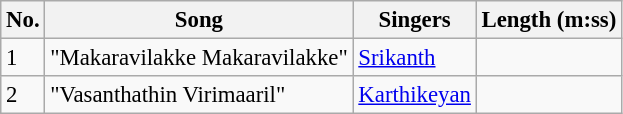<table class="wikitable" style="font-size:95%;">
<tr>
<th>No.</th>
<th>Song</th>
<th>Singers</th>
<th>Length (m:ss)</th>
</tr>
<tr>
<td>1</td>
<td>"Makaravilakke Makaravilakke"</td>
<td><a href='#'>Srikanth</a></td>
<td></td>
</tr>
<tr>
<td>2</td>
<td>"Vasanthathin Virimaaril"</td>
<td><a href='#'>Karthikeyan</a></td>
<td></td>
</tr>
</table>
